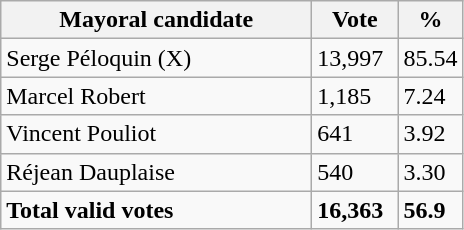<table class="wikitable">
<tr>
<th bgcolor="#DDDDFF" width="200px">Mayoral candidate</th>
<th bgcolor="#DDDDFF" width="50px">Vote</th>
<th bgcolor="#DDDDFF" width="30px">%</th>
</tr>
<tr>
<td>Serge Péloquin (X)</td>
<td>13,997</td>
<td>85.54</td>
</tr>
<tr>
<td>Marcel Robert</td>
<td>1,185</td>
<td>7.24</td>
</tr>
<tr>
<td>Vincent Pouliot</td>
<td>641</td>
<td>3.92</td>
</tr>
<tr>
<td>Réjean Dauplaise</td>
<td>540</td>
<td>3.30</td>
</tr>
<tr>
<td><strong>Total valid votes</strong></td>
<td><strong>16,363</strong></td>
<td><strong>56.9</strong></td>
</tr>
</table>
